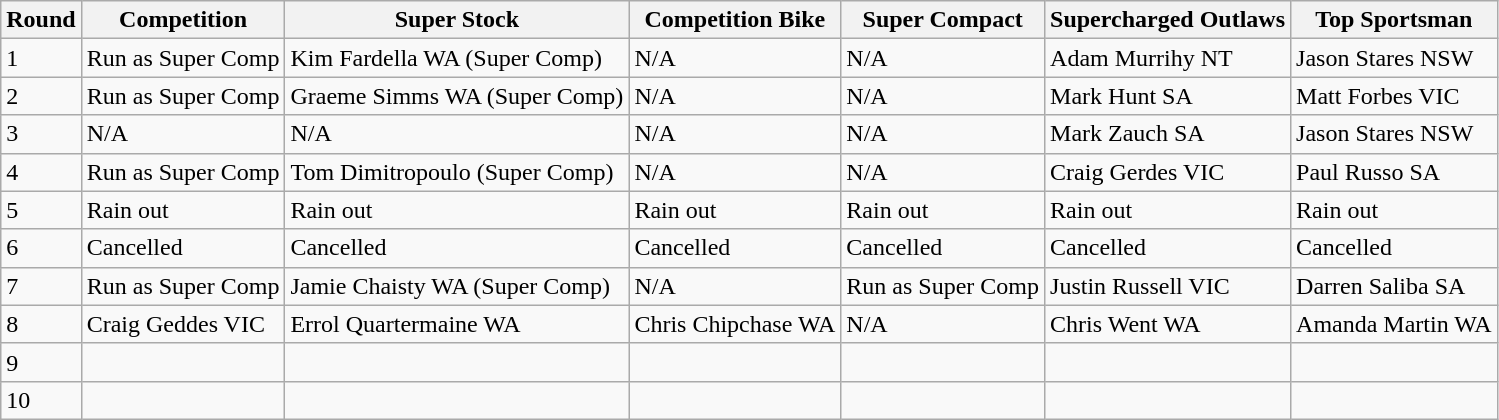<table class="wikitable">
<tr>
<th>Round</th>
<th>Competition</th>
<th>Super Stock</th>
<th>Competition Bike</th>
<th>Super Compact</th>
<th>Supercharged Outlaws</th>
<th>Top Sportsman</th>
</tr>
<tr>
<td>1</td>
<td>Run as Super Comp</td>
<td>Kim Fardella WA (Super Comp)</td>
<td>N/A</td>
<td>N/A</td>
<td>Adam Murrihy NT</td>
<td>Jason Stares NSW</td>
</tr>
<tr>
<td>2</td>
<td>Run as Super Comp</td>
<td>Graeme Simms WA (Super Comp)</td>
<td>N/A</td>
<td>N/A</td>
<td>Mark Hunt SA</td>
<td>Matt Forbes VIC</td>
</tr>
<tr>
<td>3</td>
<td>N/A</td>
<td>N/A</td>
<td>N/A</td>
<td>N/A</td>
<td>Mark Zauch SA</td>
<td>Jason Stares NSW</td>
</tr>
<tr>
<td>4</td>
<td>Run as Super Comp</td>
<td>Tom Dimitropoulo (Super Comp)</td>
<td>N/A</td>
<td>N/A</td>
<td>Craig Gerdes VIC</td>
<td>Paul Russo SA</td>
</tr>
<tr>
<td>5</td>
<td>Rain out</td>
<td>Rain out</td>
<td>Rain out</td>
<td>Rain out</td>
<td>Rain out</td>
<td>Rain out</td>
</tr>
<tr>
<td>6</td>
<td>Cancelled</td>
<td>Cancelled</td>
<td>Cancelled</td>
<td>Cancelled</td>
<td>Cancelled</td>
<td>Cancelled</td>
</tr>
<tr>
<td>7</td>
<td>Run as Super Comp</td>
<td>Jamie Chaisty WA (Super Comp)</td>
<td>N/A</td>
<td>Run as Super Comp</td>
<td>Justin Russell VIC</td>
<td>Darren Saliba SA</td>
</tr>
<tr>
<td>8</td>
<td>Craig Geddes VIC</td>
<td>Errol Quartermaine WA</td>
<td>Chris Chipchase WA</td>
<td>N/A</td>
<td>Chris Went WA</td>
<td>Amanda Martin WA</td>
</tr>
<tr>
<td>9</td>
<td></td>
<td></td>
<td></td>
<td></td>
<td></td>
<td></td>
</tr>
<tr>
<td>10</td>
<td></td>
<td></td>
<td></td>
<td></td>
<td></td>
<td></td>
</tr>
</table>
